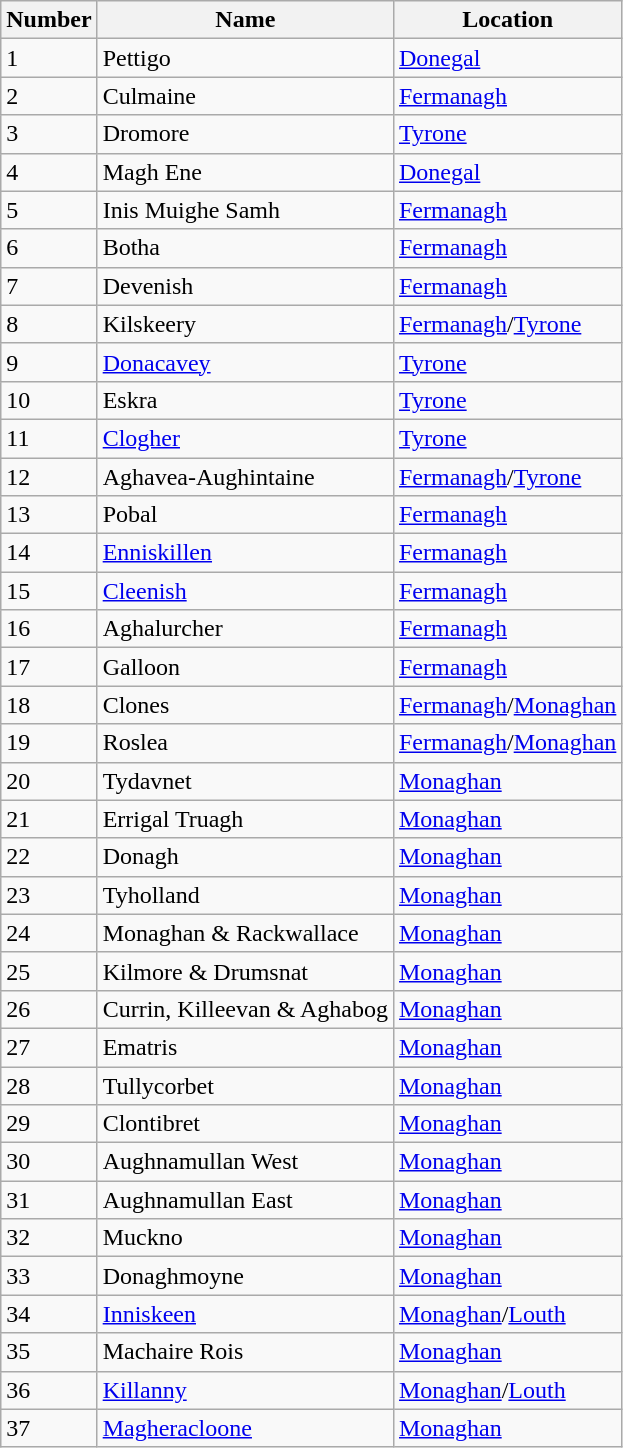<table class="wikitable">
<tr>
<th>Number</th>
<th>Name</th>
<th>Location</th>
</tr>
<tr>
<td>1</td>
<td>Pettigo</td>
<td><a href='#'>Donegal</a></td>
</tr>
<tr>
<td>2</td>
<td>Culmaine</td>
<td><a href='#'>Fermanagh</a></td>
</tr>
<tr>
<td>3</td>
<td>Dromore</td>
<td><a href='#'>Tyrone</a></td>
</tr>
<tr>
<td>4</td>
<td>Magh Ene</td>
<td><a href='#'>Donegal</a></td>
</tr>
<tr>
<td>5</td>
<td>Inis Muighe Samh</td>
<td><a href='#'>Fermanagh</a></td>
</tr>
<tr>
<td>6</td>
<td>Botha</td>
<td><a href='#'>Fermanagh</a></td>
</tr>
<tr>
<td>7</td>
<td>Devenish</td>
<td><a href='#'>Fermanagh</a></td>
</tr>
<tr>
<td>8</td>
<td>Kilskeery</td>
<td><a href='#'>Fermanagh</a>/<a href='#'>Tyrone</a></td>
</tr>
<tr>
<td>9</td>
<td><a href='#'>Donacavey</a></td>
<td><a href='#'>Tyrone</a></td>
</tr>
<tr>
<td>10</td>
<td>Eskra</td>
<td><a href='#'>Tyrone</a></td>
</tr>
<tr>
<td>11</td>
<td><a href='#'>Clogher</a></td>
<td><a href='#'>Tyrone</a></td>
</tr>
<tr>
<td>12</td>
<td>Aghavea-Aughintaine</td>
<td><a href='#'>Fermanagh</a>/<a href='#'>Tyrone</a></td>
</tr>
<tr>
<td>13</td>
<td>Pobal</td>
<td><a href='#'>Fermanagh</a></td>
</tr>
<tr>
<td>14</td>
<td><a href='#'>Enniskillen</a></td>
<td><a href='#'>Fermanagh</a></td>
</tr>
<tr>
<td>15</td>
<td><a href='#'>Cleenish</a></td>
<td><a href='#'>Fermanagh</a></td>
</tr>
<tr>
<td>16</td>
<td>Aghalurcher</td>
<td><a href='#'>Fermanagh</a></td>
</tr>
<tr>
<td>17</td>
<td>Galloon</td>
<td><a href='#'>Fermanagh</a></td>
</tr>
<tr>
<td>18</td>
<td>Clones</td>
<td><a href='#'>Fermanagh</a>/<a href='#'>Monaghan</a></td>
</tr>
<tr>
<td>19</td>
<td>Roslea</td>
<td><a href='#'>Fermanagh</a>/<a href='#'>Monaghan</a></td>
</tr>
<tr>
<td>20</td>
<td>Tydavnet</td>
<td><a href='#'>Monaghan</a></td>
</tr>
<tr>
<td>21</td>
<td>Errigal Truagh</td>
<td><a href='#'>Monaghan</a></td>
</tr>
<tr>
<td>22</td>
<td>Donagh</td>
<td><a href='#'>Monaghan</a></td>
</tr>
<tr>
<td>23</td>
<td>Tyholland</td>
<td><a href='#'>Monaghan</a></td>
</tr>
<tr>
<td>24</td>
<td>Monaghan & Rackwallace</td>
<td><a href='#'>Monaghan</a></td>
</tr>
<tr>
<td>25</td>
<td>Kilmore & Drumsnat</td>
<td><a href='#'>Monaghan</a></td>
</tr>
<tr>
<td>26</td>
<td>Currin, Killeevan & Aghabog</td>
<td><a href='#'>Monaghan</a></td>
</tr>
<tr>
<td>27</td>
<td>Ematris</td>
<td><a href='#'>Monaghan</a></td>
</tr>
<tr>
<td>28</td>
<td>Tullycorbet</td>
<td><a href='#'>Monaghan</a></td>
</tr>
<tr>
<td>29</td>
<td>Clontibret</td>
<td><a href='#'>Monaghan</a></td>
</tr>
<tr>
<td>30</td>
<td>Aughnamullan West</td>
<td><a href='#'>Monaghan</a></td>
</tr>
<tr>
<td>31</td>
<td>Aughnamullan East</td>
<td><a href='#'>Monaghan</a></td>
</tr>
<tr>
<td>32</td>
<td>Muckno</td>
<td><a href='#'>Monaghan</a></td>
</tr>
<tr>
<td>33</td>
<td>Donaghmoyne</td>
<td><a href='#'>Monaghan</a></td>
</tr>
<tr>
<td>34</td>
<td><a href='#'>Inniskeen</a></td>
<td><a href='#'>Monaghan</a>/<a href='#'>Louth</a></td>
</tr>
<tr>
<td>35</td>
<td>Machaire Rois</td>
<td><a href='#'>Monaghan</a></td>
</tr>
<tr>
<td>36</td>
<td><a href='#'>Killanny</a></td>
<td><a href='#'>Monaghan</a>/<a href='#'>Louth</a></td>
</tr>
<tr>
<td>37</td>
<td><a href='#'>Magheracloone</a></td>
<td><a href='#'>Monaghan</a></td>
</tr>
</table>
